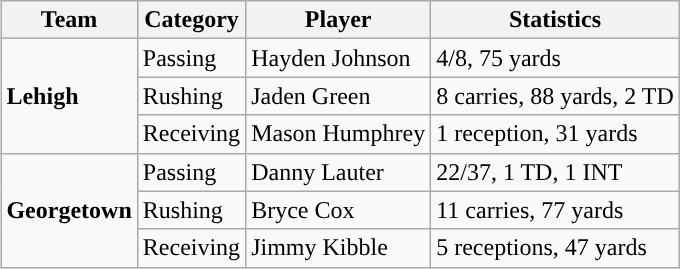<table class="wikitable" style="float: right;">
<tr>
<th>Team</th>
<th>Category</th>
<th>Player</th>
<th>Statistics</th>
</tr>
<tr>
<td rowspan=3><strong>Lehigh</strong></td>
<td>Passing</td>
<td>Hayden Johnson</td>
<td>4/8, 75 yards</td>
</tr>
<tr>
<td>Rushing</td>
<td>Jaden Green</td>
<td>8 carries, 88 yards, 2 TD</td>
</tr>
<tr>
<td>Receiving</td>
<td>Mason Humphrey</td>
<td>1 reception, 31 yards</td>
</tr>
<tr>
<td rowspan=3><strong>Georgetown</strong></td>
<td>Passing</td>
<td>Danny Lauter</td>
<td>22/37, 1 TD, 1 INT</td>
</tr>
<tr>
<td>Rushing</td>
<td>Bryce Cox</td>
<td>11 carries, 77 yards</td>
</tr>
<tr>
<td>Receiving</td>
<td>Jimmy Kibble</td>
<td>5 receptions, 47 yards</td>
</tr>
</table>
